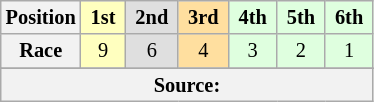<table class="wikitable" style="font-size: 85%; text-align:center">
<tr>
<th>Position</th>
<th style="background-color:#ffffbf"> 1st </th>
<th style="background-color:#dfdfdf"> 2nd </th>
<th style="background-color:#ffdf9f"> 3rd </th>
<th style="background-color:#dfffdf"> 4th </th>
<th style="background-color:#dfffdf"> 5th </th>
<th style="background-color:#dfffdf"> 6th </th>
</tr>
<tr>
<th>Race</th>
<td style="background-color:#ffffbf">9</td>
<td style="background-color:#dfdfdf">6</td>
<td style="background-color:#ffdf9f">4</td>
<td style="background-color:#dfffdf">3</td>
<td style="background-color:#dfffdf">2</td>
<td style="background-color:#dfffdf">1</td>
</tr>
<tr>
</tr>
<tr class="sortbottom">
<th colspan="7">Source:</th>
</tr>
</table>
